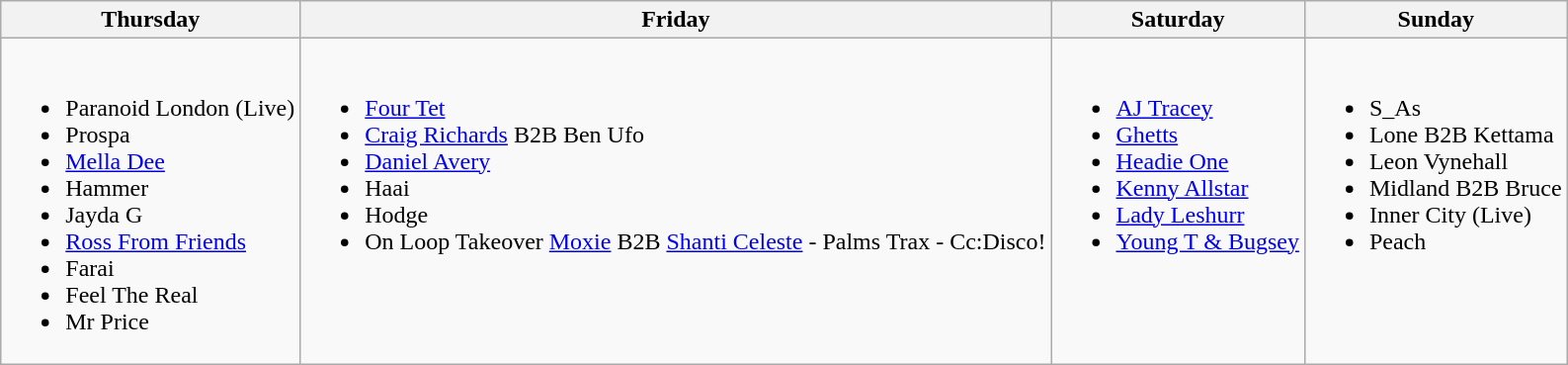<table class="wikitable">
<tr>
<th>Thursday</th>
<th>Friday</th>
<th>Saturday</th>
<th>Sunday</th>
</tr>
<tr valign="top">
<td><br><ul><li>Paranoid London (Live)</li><li>Prospa</li><li><a href='#'>Mella Dee</a></li><li>Hammer</li><li>Jayda G</li><li><a href='#'>Ross From Friends</a></li><li>Farai</li><li>Feel The Real</li><li>Mr Price</li></ul></td>
<td><br><ul><li><a href='#'>Four Tet</a></li><li><a href='#'>Craig Richards</a> B2B Ben Ufo</li><li><a href='#'>Daniel Avery</a></li><li>Haai</li><li>Hodge</li><li>On Loop Takeover <a href='#'>Moxie</a> B2B <a href='#'>Shanti Celeste</a> - Palms Trax - Cc:Disco!</li></ul></td>
<td><br><ul><li><a href='#'>AJ Tracey</a></li><li><a href='#'>Ghetts</a></li><li><a href='#'>Headie One</a></li><li><a href='#'>Kenny Allstar</a></li><li><a href='#'>Lady Leshurr</a></li><li><a href='#'>Young T & Bugsey</a></li></ul></td>
<td><br><ul><li>S_As</li><li>Lone B2B Kettama</li><li>Leon Vynehall</li><li>Midland B2B Bruce</li><li>Inner City (Live)</li><li>Peach</li></ul></td>
</tr>
</table>
